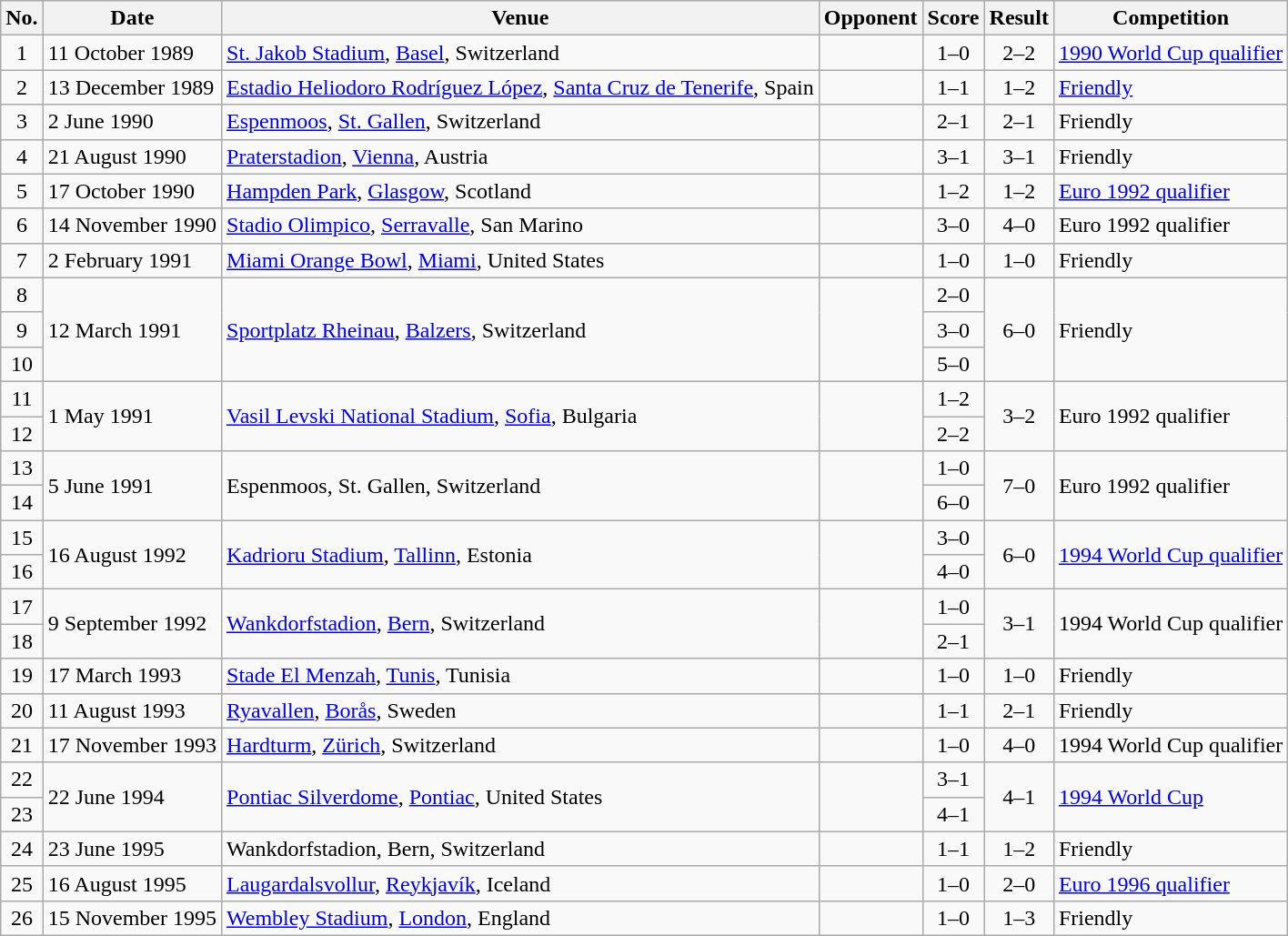<table class="wikitable sortable">
<tr>
<th scope="col">No.</th>
<th scope="col">Date</th>
<th scope="col">Venue</th>
<th scope="col">Opponent</th>
<th scope="col">Score</th>
<th scope="col">Result</th>
<th scope="col">Competition</th>
</tr>
<tr>
<td align="center">1</td>
<td>11 October 1989</td>
<td><a href='#'>St. Jakob Stadium</a>, <a href='#'>Basel</a>, Switzerland</td>
<td></td>
<td align="center">1–0</td>
<td align="center">2–2</td>
<td><a href='#'>1990 World Cup qualifier</a></td>
</tr>
<tr>
<td align="center">2</td>
<td>13 December 1989</td>
<td><a href='#'>Estadio Heliodoro Rodríguez López</a>, <a href='#'>Santa Cruz de Tenerife</a>, Spain</td>
<td></td>
<td align="center">1–1</td>
<td align="center">1–2</td>
<td><a href='#'>Friendly</a></td>
</tr>
<tr>
<td align="center">3</td>
<td>2 June 1990</td>
<td><a href='#'>Espenmoos</a>, <a href='#'>St. Gallen</a>, Switzerland</td>
<td></td>
<td align="center">2–1</td>
<td align="center">2–1</td>
<td>Friendly</td>
</tr>
<tr>
<td align="center">4</td>
<td>21 August 1990</td>
<td><a href='#'>Praterstadion</a>, <a href='#'>Vienna</a>, Austria</td>
<td></td>
<td align="center">3–1</td>
<td align="center">3–1</td>
<td>Friendly</td>
</tr>
<tr>
<td align="center">5</td>
<td>17 October 1990</td>
<td><a href='#'>Hampden Park</a>, <a href='#'>Glasgow</a>, Scotland</td>
<td></td>
<td align="center">1–2</td>
<td align="center">1–2</td>
<td><a href='#'>Euro 1992 qualifier</a></td>
</tr>
<tr>
<td align="center">6</td>
<td>14 November 1990</td>
<td><a href='#'>Stadio Olimpico</a>, <a href='#'>Serravalle</a>, San Marino</td>
<td></td>
<td align="center">3–0</td>
<td align="center">4–0</td>
<td>Euro 1992 qualifier</td>
</tr>
<tr>
<td align="center">7</td>
<td>2 February 1991</td>
<td><a href='#'>Miami Orange Bowl</a>, <a href='#'>Miami</a>, United States</td>
<td></td>
<td align="center">1–0</td>
<td align="center">1–0</td>
<td>Friendly</td>
</tr>
<tr>
<td align="center">8</td>
<td rowspan="3">12 March 1991</td>
<td rowspan="3"><a href='#'>Sportplatz Rheinau</a>, <a href='#'>Balzers</a>, Switzerland</td>
<td rowspan="3"></td>
<td align="center">2–0</td>
<td rowspan="3" align="center">6–0</td>
<td rowspan="3">Friendly</td>
</tr>
<tr>
<td align="center">9</td>
<td align="center">3–0</td>
</tr>
<tr>
<td align="center">10</td>
<td align="center">5–0</td>
</tr>
<tr>
<td align="center">11</td>
<td rowspan="2">1 May 1991</td>
<td rowspan="2"><a href='#'>Vasil Levski National Stadium</a>, <a href='#'>Sofia</a>, Bulgaria</td>
<td rowspan="2"></td>
<td align="center">1–2</td>
<td rowspan="2" align="center">3–2</td>
<td rowspan="2">Euro 1992 qualifier</td>
</tr>
<tr>
<td align="center">12</td>
<td align="center">2–2</td>
</tr>
<tr>
<td align="center">13</td>
<td rowspan="2">5 June 1991</td>
<td rowspan="2">Espenmoos, St. Gallen, Switzerland</td>
<td rowspan="2"></td>
<td align="center">1–0</td>
<td rowspan="2" align="center">7–0</td>
<td rowspan="2">Euro 1992 qualifier</td>
</tr>
<tr>
<td align="center">14</td>
<td align="center">6–0</td>
</tr>
<tr>
<td align="center">15</td>
<td rowspan="2">16 August 1992</td>
<td rowspan="2"><a href='#'>Kadrioru Stadium</a>, <a href='#'>Tallinn</a>, Estonia</td>
<td rowspan="2"></td>
<td align="center">3–0</td>
<td rowspan="2" align="center">6–0</td>
<td rowspan="2"><a href='#'>1994 World Cup qualifier</a></td>
</tr>
<tr>
<td align="center">16</td>
<td align="center">4–0</td>
</tr>
<tr>
<td align="center">17</td>
<td rowspan="2">9 September 1992</td>
<td rowspan="2"><a href='#'>Wankdorfstadion</a>, <a href='#'>Bern</a>, Switzerland</td>
<td rowspan="2"></td>
<td align="center">1–0</td>
<td rowspan="2" align="center">3–1</td>
<td rowspan="2">1994 World Cup qualifier</td>
</tr>
<tr>
<td align="center">18</td>
<td align="center">2–1</td>
</tr>
<tr>
<td align="center">19</td>
<td>17 March 1993</td>
<td><a href='#'>Stade El Menzah</a>, <a href='#'>Tunis</a>, Tunisia</td>
<td></td>
<td align="center">1–0</td>
<td align="center">1–0</td>
<td>Friendly</td>
</tr>
<tr>
<td align="center">20</td>
<td>11 August 1993</td>
<td><a href='#'>Ryavallen</a>, <a href='#'>Borås</a>, Sweden</td>
<td></td>
<td align="center">1–1</td>
<td align="center">2–1</td>
<td>Friendly</td>
</tr>
<tr>
<td align="center">21</td>
<td>17 November 1993</td>
<td><a href='#'>Hardturm</a>, <a href='#'>Zürich</a>, Switzerland</td>
<td></td>
<td align="center">1–0</td>
<td align="center">4–0</td>
<td>1994 World Cup qualifier</td>
</tr>
<tr>
<td align="center">22</td>
<td rowspan="2">22 June 1994</td>
<td rowspan="2"><a href='#'>Pontiac Silverdome</a>, <a href='#'>Pontiac</a>, United States</td>
<td rowspan="2"></td>
<td align="center">3–1</td>
<td rowspan="2" align="center">4–1</td>
<td rowspan="2"><a href='#'>1994 World Cup</a></td>
</tr>
<tr>
<td align="center">23</td>
<td align="center">4–1</td>
</tr>
<tr>
<td align="center">24</td>
<td>23 June 1995</td>
<td>Wankdorfstadion, Bern, Switzerland</td>
<td></td>
<td align="center">1–1</td>
<td align="center">1–2</td>
<td>Friendly</td>
</tr>
<tr>
<td align="center">25</td>
<td>16 August 1995</td>
<td><a href='#'>Laugardalsvollur</a>, <a href='#'>Reykjavík</a>, Iceland</td>
<td></td>
<td align="center">1–0</td>
<td align="center">2–0</td>
<td><a href='#'>Euro 1996 qualifier</a></td>
</tr>
<tr>
<td align="center">26</td>
<td>15 November 1995</td>
<td><a href='#'>Wembley Stadium</a>, <a href='#'>London</a>, England</td>
<td></td>
<td align="center">1–0</td>
<td align="center">1–3</td>
<td>Friendly</td>
</tr>
</table>
